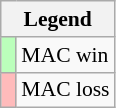<table class="wikitable" style="font-size:90%">
<tr>
<th colspan="2">Legend</th>
</tr>
<tr>
<td style="background:#bfb;"> </td>
<td>MAC win</td>
</tr>
<tr>
<td style="background:#fbb;"> </td>
<td>MAC loss</td>
</tr>
</table>
